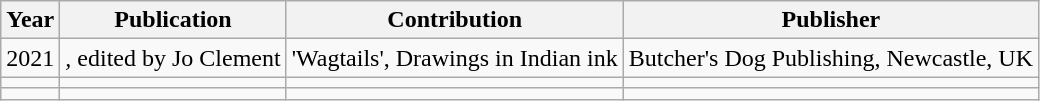<table class="wikitable">
<tr>
<th>Year</th>
<th>Publication</th>
<th>Contribution</th>
<th>Publisher</th>
</tr>
<tr>
<td>2021</td>
<td><em>,</em> edited by Jo Clement</td>
<td>'Wagtails', Drawings in Indian ink</td>
<td>Butcher's Dog Publishing, Newcastle, UK</td>
</tr>
<tr>
<td></td>
<td></td>
<td></td>
<td></td>
</tr>
<tr>
<td></td>
<td></td>
<td></td>
<td></td>
</tr>
</table>
